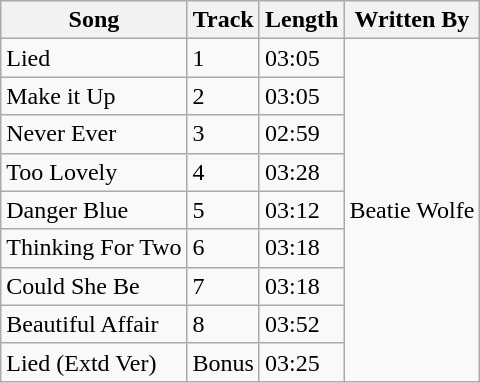<table class="wikitable">
<tr>
<th>Song</th>
<th>Track</th>
<th>Length</th>
<th>Written By</th>
</tr>
<tr>
<td>Lied</td>
<td>1</td>
<td>03:05</td>
<td rowspan=9>Beatie Wolfe</td>
</tr>
<tr>
<td>Make it Up</td>
<td>2</td>
<td>03:05</td>
</tr>
<tr>
<td>Never Ever</td>
<td>3</td>
<td>02:59</td>
</tr>
<tr>
<td>Too Lovely</td>
<td>4</td>
<td>03:28</td>
</tr>
<tr>
<td>Danger Blue</td>
<td>5</td>
<td>03:12</td>
</tr>
<tr>
<td>Thinking For Two</td>
<td>6</td>
<td>03:18</td>
</tr>
<tr>
<td>Could She Be</td>
<td>7</td>
<td>03:18</td>
</tr>
<tr>
<td>Beautiful Affair</td>
<td>8</td>
<td>03:52</td>
</tr>
<tr>
<td>Lied (Extd Ver)</td>
<td>Bonus</td>
<td>03:25</td>
</tr>
</table>
